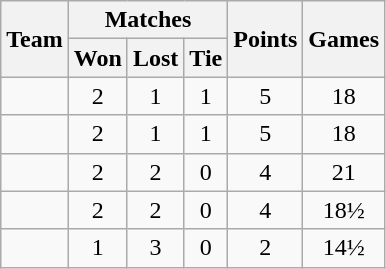<table class="wikitable" style="text-align:center">
<tr>
<th rowspan=2>Team</th>
<th colspan=3>Matches</th>
<th rowspan=2>Points</th>
<th rowspan=2>Games</th>
</tr>
<tr>
<th>Won</th>
<th>Lost</th>
<th>Tie</th>
</tr>
<tr>
<td align=left></td>
<td>2</td>
<td>1</td>
<td>1</td>
<td>5</td>
<td>18</td>
</tr>
<tr>
<td align=left></td>
<td>2</td>
<td>1</td>
<td>1</td>
<td>5</td>
<td>18</td>
</tr>
<tr>
<td align=left></td>
<td>2</td>
<td>2</td>
<td>0</td>
<td>4</td>
<td>21</td>
</tr>
<tr>
<td align=left></td>
<td>2</td>
<td>2</td>
<td>0</td>
<td>4</td>
<td>18½</td>
</tr>
<tr>
<td align=left></td>
<td>1</td>
<td>3</td>
<td>0</td>
<td>2</td>
<td>14½</td>
</tr>
</table>
